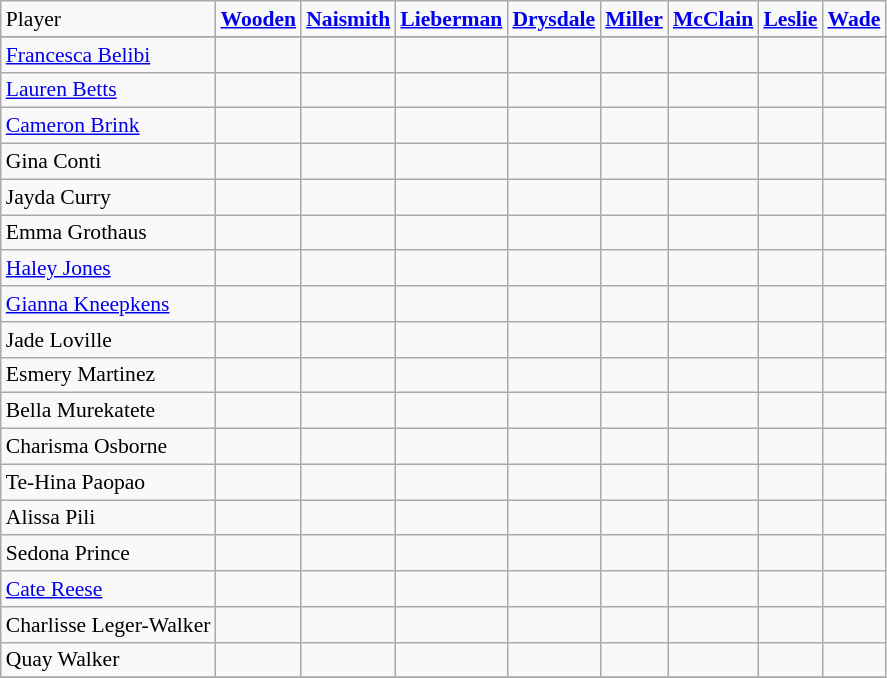<table class="wikitable" style="white-space:nowrap; font-size:90%;">
<tr>
<td>Player</td>
<td><strong><a href='#'>Wooden</a></strong></td>
<td><strong><a href='#'>Naismith</a></strong></td>
<td><strong><a href='#'>Lieberman</a></strong></td>
<td><strong><a href='#'>Drysdale</a></strong></td>
<td><strong><a href='#'>Miller</a></strong></td>
<td><strong><a href='#'>McClain</a></strong></td>
<td><strong><a href='#'>Leslie</a></strong></td>
<td><strong><a href='#'>Wade</a></strong> </td>
</tr>
<tr>
</tr>
<tr>
<td><a href='#'>Francesca Belibi</a></td>
<td></td>
<td></td>
<td></td>
<td></td>
<td></td>
<td></td>
<td></td>
<td></td>
</tr>
<tr>
<td><a href='#'>Lauren Betts</a></td>
<td></td>
<td></td>
<td></td>
<td></td>
<td></td>
<td></td>
<td></td>
<td></td>
</tr>
<tr>
<td><a href='#'>Cameron Brink</a></td>
<td></td>
<td></td>
<td></td>
<td></td>
<td></td>
<td></td>
<td></td>
<td></td>
</tr>
<tr>
<td>Gina Conti</td>
<td></td>
<td></td>
<td></td>
<td></td>
<td></td>
<td></td>
<td></td>
<td></td>
</tr>
<tr>
<td>Jayda Curry</td>
<td></td>
<td></td>
<td></td>
<td></td>
<td></td>
<td></td>
<td></td>
<td></td>
</tr>
<tr>
<td>Emma Grothaus</td>
<td></td>
<td></td>
<td></td>
<td></td>
<td></td>
<td></td>
<td></td>
<td></td>
</tr>
<tr>
<td><a href='#'>Haley Jones</a></td>
<td></td>
<td></td>
<td></td>
<td></td>
<td></td>
<td></td>
<td></td>
<td></td>
</tr>
<tr>
<td><a href='#'>Gianna Kneepkens</a></td>
<td></td>
<td></td>
<td></td>
<td></td>
<td></td>
<td></td>
<td></td>
<td></td>
</tr>
<tr>
<td>Jade Loville</td>
<td></td>
<td></td>
<td></td>
<td></td>
<td></td>
<td></td>
<td></td>
<td></td>
</tr>
<tr>
<td>Esmery Martinez</td>
<td></td>
<td></td>
<td></td>
<td></td>
<td></td>
<td></td>
<td></td>
<td></td>
</tr>
<tr>
<td>Bella Murekatete</td>
<td></td>
<td></td>
<td></td>
<td></td>
<td></td>
<td></td>
<td></td>
<td></td>
</tr>
<tr>
<td>Charisma Osborne</td>
<td></td>
<td></td>
<td></td>
<td></td>
<td></td>
<td></td>
<td></td>
<td></td>
</tr>
<tr>
<td>Te-Hina Paopao</td>
<td></td>
<td></td>
<td></td>
<td></td>
<td></td>
<td></td>
<td></td>
<td></td>
</tr>
<tr>
<td>Alissa Pili</td>
<td></td>
<td></td>
<td></td>
<td></td>
<td></td>
<td></td>
<td></td>
<td></td>
</tr>
<tr>
<td>Sedona Prince</td>
<td></td>
<td></td>
<td></td>
<td></td>
<td></td>
<td></td>
<td></td>
<td></td>
</tr>
<tr>
<td><a href='#'>Cate Reese</a></td>
<td></td>
<td></td>
<td></td>
<td></td>
<td></td>
<td></td>
<td></td>
<td></td>
</tr>
<tr>
<td>Charlisse Leger-Walker</td>
<td></td>
<td></td>
<td></td>
<td></td>
<td></td>
<td></td>
<td></td>
<td></td>
</tr>
<tr>
<td>Quay Walker</td>
<td></td>
<td></td>
<td></td>
<td></td>
<td></td>
<td></td>
<td></td>
<td></td>
</tr>
<tr>
</tr>
</table>
